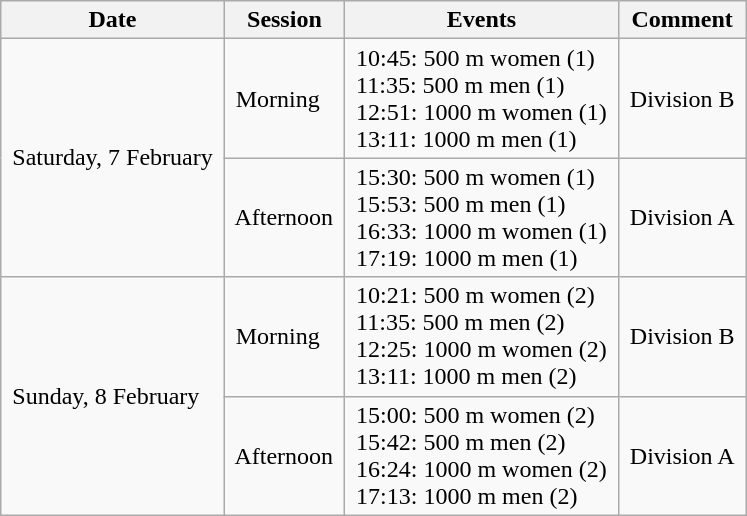<table class="wikitable" border="1">
<tr>
<th> Date </th>
<th> Session </th>
<th> Events </th>
<th> Comment </th>
</tr>
<tr>
<td rowspan=2> Saturday, 7 February </td>
<td> Morning </td>
<td> 10:45: 500 m women (1) <br> 11:35: 500 m men (1) <br> 12:51: 1000 m women (1) <br> 13:11: 1000 m men (1) </td>
<td> Division B </td>
</tr>
<tr>
<td> Afternoon </td>
<td> 15:30: 500 m women (1) <br> 15:53: 500 m men (1) <br> 16:33: 1000 m women (1) <br> 17:19: 1000 m men (1) </td>
<td> Division A </td>
</tr>
<tr>
<td rowspan=2> Sunday, 8 February </td>
<td> Morning </td>
<td> 10:21: 500 m women (2) <br> 11:35: 500 m men (2) <br> 12:25: 1000 m women (2) <br> 13:11: 1000 m men (2) </td>
<td> Division B </td>
</tr>
<tr>
<td> Afternoon </td>
<td> 15:00: 500 m women (2) <br> 15:42: 500 m men (2) <br> 16:24: 1000 m women (2) <br> 17:13: 1000 m men (2) </td>
<td> Division A </td>
</tr>
</table>
